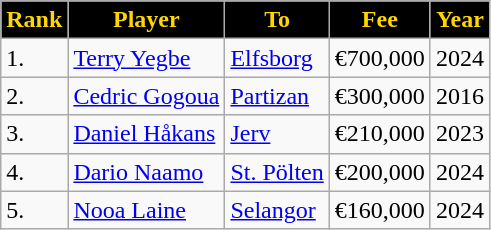<table border="0" class="wikitable">
<tr>
<th ! style="color:gold; background:black;">Rank</th>
<th ! style="color:gold; background:black;">Player</th>
<th ! style="color:gold; background:black;">To</th>
<th ! style="color:gold; background:black;">Fee</th>
<th ! style="color:gold; background:black;">Year</th>
</tr>
<tr>
<td>1.</td>
<td> <a href='#'>Terry Yegbe</a></td>
<td> <a href='#'>Elfsborg</a></td>
<td>€700,000</td>
<td>2024</td>
</tr>
<tr>
<td>2.</td>
<td> <a href='#'>Cedric Gogoua</a></td>
<td> <a href='#'>Partizan</a></td>
<td>€300,000</td>
<td>2016</td>
</tr>
<tr>
<td>3.</td>
<td> <a href='#'>Daniel Håkans</a></td>
<td> <a href='#'>Jerv</a></td>
<td>€210,000</td>
<td>2023</td>
</tr>
<tr>
<td>4.</td>
<td> <a href='#'>Dario Naamo</a></td>
<td> <a href='#'>St. Pölten</a></td>
<td>€200,000</td>
<td>2024</td>
</tr>
<tr>
<td>5.</td>
<td> <a href='#'>Nooa Laine</a></td>
<td> <a href='#'>Selangor</a></td>
<td>€160,000</td>
<td>2024</td>
</tr>
</table>
